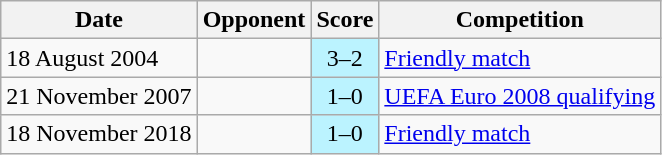<table class="wikitable">
<tr>
<th>Date</th>
<th>Opponent</th>
<th>Score</th>
<th>Competition</th>
</tr>
<tr>
<td>18 August 2004</td>
<td></td>
<td align="center" bgcolor=#bbf3ff>3–2</td>
<td><a href='#'>Friendly match</a></td>
</tr>
<tr>
<td>21 November 2007</td>
<td></td>
<td align="center" bgcolor=#bbf3ff>1–0</td>
<td><a href='#'>UEFA Euro 2008 qualifying</a></td>
</tr>
<tr>
<td>18 November 2018</td>
<td></td>
<td align="center" bgcolor=#bbf3ff>1–0</td>
<td><a href='#'>Friendly match</a></td>
</tr>
</table>
